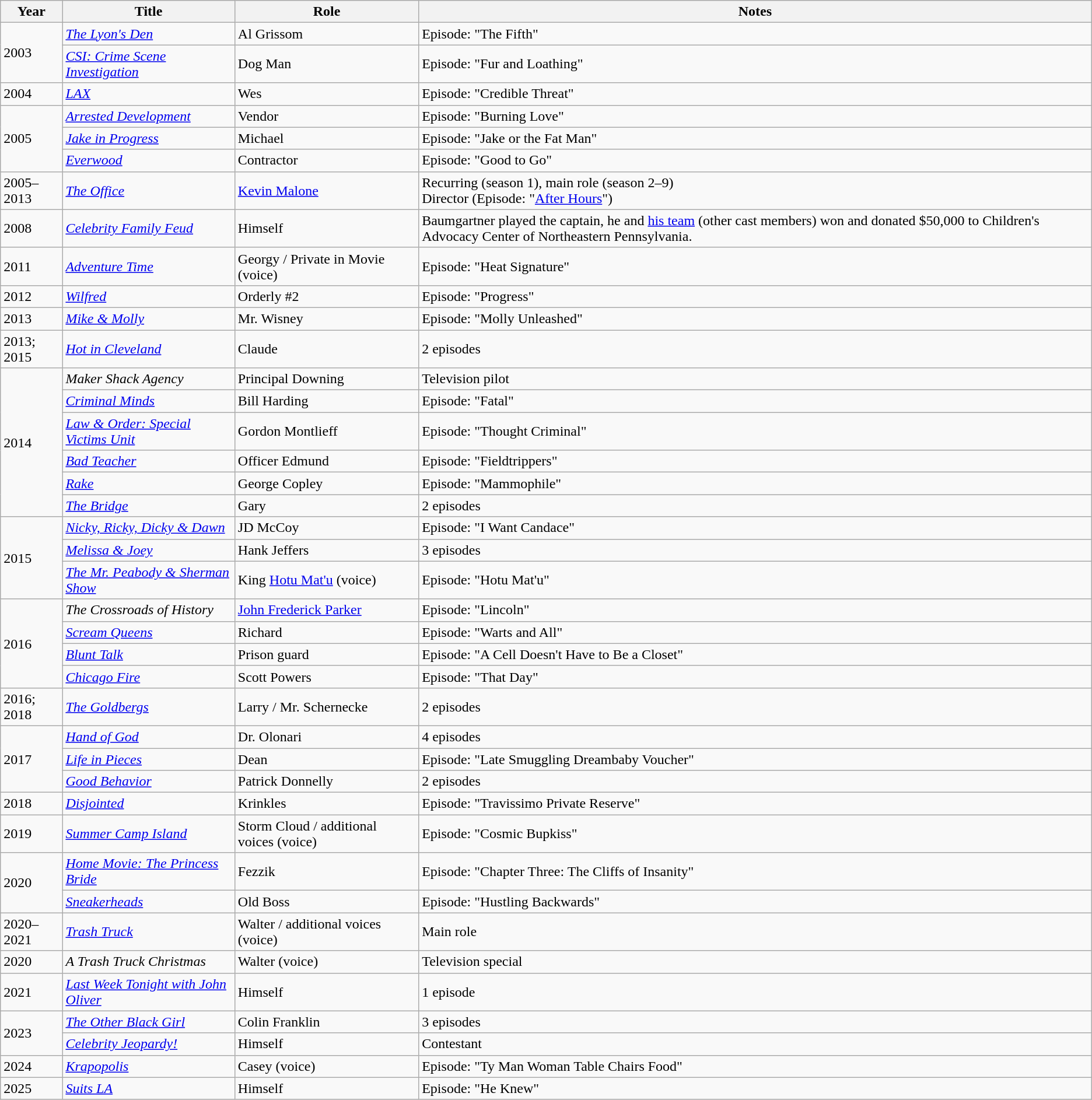<table class="wikitable sortable">
<tr>
<th>Year</th>
<th>Title</th>
<th>Role</th>
<th>Notes</th>
</tr>
<tr>
<td rowspan="2">2003</td>
<td><em><a href='#'>The Lyon's Den</a></em></td>
<td>Al Grissom</td>
<td>Episode: "The Fifth"</td>
</tr>
<tr>
<td><em><a href='#'>CSI: Crime Scene Investigation</a></em></td>
<td>Dog Man</td>
<td>Episode: "Fur and Loathing"</td>
</tr>
<tr>
<td>2004</td>
<td><em><a href='#'>LAX</a></em></td>
<td>Wes</td>
<td>Episode: "Credible Threat"</td>
</tr>
<tr>
<td rowspan="3">2005</td>
<td><em><a href='#'>Arrested Development</a></em></td>
<td>Vendor</td>
<td>Episode: "Burning Love"</td>
</tr>
<tr>
<td><em><a href='#'>Jake in Progress</a></em></td>
<td>Michael</td>
<td>Episode: "Jake or the Fat Man"</td>
</tr>
<tr>
<td><em><a href='#'>Everwood</a></em></td>
<td>Contractor</td>
<td>Episode: "Good to Go"</td>
</tr>
<tr>
<td>2005–2013</td>
<td><em><a href='#'>The Office</a></em></td>
<td><a href='#'>Kevin Malone</a></td>
<td>Recurring (season 1), main role (season 2–9)<br>Director (Episode: "<a href='#'>After Hours</a>")</td>
</tr>
<tr>
<td>2008</td>
<td><em><a href='#'>Celebrity Family Feud</a></em></td>
<td>Himself</td>
<td>Baumgartner played the captain, he and <a href='#'>his team</a> (other cast members) won and donated $50,000 to Children's Advocacy Center of Northeastern Pennsylvania.</td>
</tr>
<tr>
<td>2011</td>
<td><em><a href='#'>Adventure Time</a></em></td>
<td>Georgy / Private in Movie (voice)</td>
<td>Episode: "Heat Signature"</td>
</tr>
<tr>
<td>2012</td>
<td><em><a href='#'>Wilfred</a></em></td>
<td>Orderly #2</td>
<td>Episode: "Progress"</td>
</tr>
<tr>
<td>2013</td>
<td><em><a href='#'>Mike & Molly</a></em></td>
<td>Mr. Wisney</td>
<td>Episode: "Molly Unleashed"</td>
</tr>
<tr>
<td>2013; 2015</td>
<td><em><a href='#'>Hot in Cleveland</a></em></td>
<td>Claude</td>
<td>2 episodes</td>
</tr>
<tr>
<td rowspan="6">2014</td>
<td><em>Maker Shack Agency</em></td>
<td>Principal Downing</td>
<td>Television pilot</td>
</tr>
<tr>
<td><em><a href='#'>Criminal Minds</a></em></td>
<td>Bill Harding</td>
<td>Episode: "Fatal"</td>
</tr>
<tr>
<td><em><a href='#'>Law & Order: Special Victims Unit</a></em></td>
<td>Gordon Montlieff</td>
<td>Episode: "Thought Criminal"</td>
</tr>
<tr>
<td><em><a href='#'>Bad Teacher</a></em></td>
<td>Officer Edmund</td>
<td>Episode: "Fieldtrippers"</td>
</tr>
<tr>
<td><em><a href='#'>Rake</a></em></td>
<td>George Copley</td>
<td>Episode: "Mammophile"</td>
</tr>
<tr>
<td><em><a href='#'>The Bridge</a></em></td>
<td>Gary</td>
<td>2 episodes</td>
</tr>
<tr>
<td rowspan="3">2015</td>
<td><em><a href='#'>Nicky, Ricky, Dicky & Dawn</a></em></td>
<td>JD McCoy</td>
<td>Episode: "I Want Candace"</td>
</tr>
<tr>
<td><em><a href='#'>Melissa & Joey</a></em></td>
<td>Hank Jeffers</td>
<td>3 episodes</td>
</tr>
<tr>
<td><em><a href='#'>The Mr. Peabody & Sherman Show</a></em></td>
<td>King <a href='#'>Hotu Mat'u</a> (voice)</td>
<td>Episode: "Hotu Mat'u"</td>
</tr>
<tr>
<td rowspan="4">2016</td>
<td><em>The Crossroads of History</em></td>
<td><a href='#'>John Frederick Parker</a></td>
<td>Episode: "Lincoln"</td>
</tr>
<tr>
<td><em><a href='#'>Scream Queens</a></em></td>
<td>Richard</td>
<td>Episode: "Warts and All"</td>
</tr>
<tr>
<td><em><a href='#'>Blunt Talk</a></em></td>
<td>Prison guard</td>
<td>Episode: "A Cell Doesn't Have to Be a Closet"</td>
</tr>
<tr>
<td><em><a href='#'>Chicago Fire</a></em></td>
<td>Scott Powers</td>
<td>Episode: "That Day"</td>
</tr>
<tr>
<td>2016; 2018</td>
<td><em><a href='#'>The Goldbergs</a></em></td>
<td>Larry / Mr. Schernecke</td>
<td>2 episodes</td>
</tr>
<tr>
<td rowspan="3">2017</td>
<td><em><a href='#'>Hand of God</a></em></td>
<td>Dr. Olonari</td>
<td>4 episodes</td>
</tr>
<tr>
<td><em><a href='#'>Life in Pieces</a></em></td>
<td>Dean</td>
<td>Episode: "Late Smuggling Dreambaby Voucher"</td>
</tr>
<tr>
<td><em><a href='#'>Good Behavior</a></em></td>
<td>Patrick Donnelly</td>
<td>2 episodes</td>
</tr>
<tr>
<td>2018</td>
<td><em><a href='#'>Disjointed</a></em></td>
<td>Krinkles</td>
<td>Episode: "Travissimo Private Reserve"</td>
</tr>
<tr>
<td>2019</td>
<td><em><a href='#'>Summer Camp Island</a></em></td>
<td>Storm Cloud / additional voices (voice)</td>
<td>Episode: "Cosmic Bupkiss"</td>
</tr>
<tr>
<td rowspan="2">2020</td>
<td><em><a href='#'>Home Movie: The Princess Bride</a></em></td>
<td>Fezzik</td>
<td>Episode: "Chapter Three: The Cliffs of Insanity"</td>
</tr>
<tr>
<td><em><a href='#'>Sneakerheads</a></em></td>
<td>Old Boss</td>
<td>Episode: "Hustling Backwards"</td>
</tr>
<tr>
<td>2020–2021</td>
<td><em><a href='#'>Trash Truck</a></em></td>
<td>Walter / additional voices (voice)</td>
<td>Main role</td>
</tr>
<tr>
<td>2020</td>
<td><em>A Trash Truck Christmas</em></td>
<td>Walter (voice)</td>
<td>Television special</td>
</tr>
<tr>
<td>2021</td>
<td><em><a href='#'>Last Week Tonight with John Oliver</a></em></td>
<td>Himself</td>
<td>1 episode</td>
</tr>
<tr>
<td rowspan="2">2023</td>
<td><em><a href='#'>The Other Black Girl</a></em></td>
<td>Colin Franklin</td>
<td>3 episodes</td>
</tr>
<tr>
<td><em><a href='#'>Celebrity Jeopardy!</a></em></td>
<td>Himself</td>
<td>Contestant</td>
</tr>
<tr>
<td>2024</td>
<td><em><a href='#'>Krapopolis</a></em></td>
<td>Casey (voice)</td>
<td>Episode: "Ty Man Woman Table Chairs Food"</td>
</tr>
<tr>
<td>2025</td>
<td><em><a href='#'>Suits LA</a></em></td>
<td>Himself</td>
<td>Episode: "He Knew"</td>
</tr>
</table>
